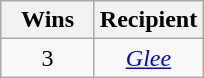<table class="wikitable sortable" style="text-align: center">
<tr>
<th scope="col" style="width:55px;">Wins</th>
<th scope="col" style="text-align:center;">Recipient</th>
</tr>
<tr>
<td rowspan=1 style="text-align:center">3</td>
<td><em><a href='#'>Glee</a></em></td>
</tr>
</table>
